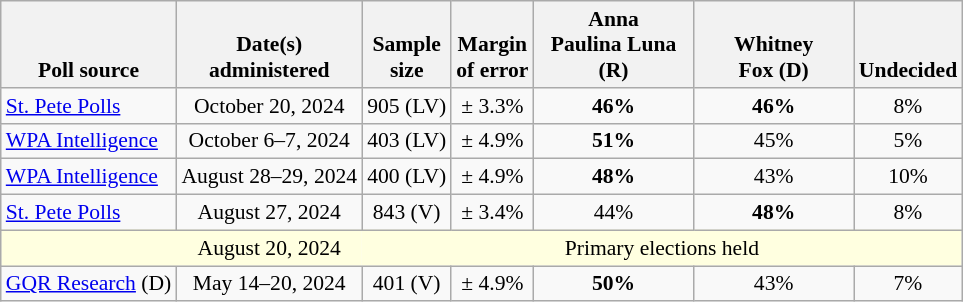<table class="wikitable" style="font-size:90%;text-align:center;">
<tr style="vertical-align:bottom">
<th>Poll source</th>
<th>Date(s)<br>administered</th>
<th>Sample<br>size</th>
<th>Margin<br>of error</th>
<th style="width:100px;">Anna<br>Paulina Luna (R)</th>
<th style="width:100px;">Whitney<br>Fox (D)</th>
<th>Undecided</th>
</tr>
<tr>
<td style="text-align:left;"><a href='#'>St. Pete Polls</a></td>
<td>October 20, 2024</td>
<td>905 (LV)</td>
<td>± 3.3%</td>
<td><strong>46%</strong></td>
<td><strong>46%</strong></td>
<td>8%</td>
</tr>
<tr>
<td style="text-align:left;"><a href='#'>WPA Intelligence</a></td>
<td>October 6–7, 2024</td>
<td>403 (LV)</td>
<td>± 4.9%</td>
<td><strong>51%</strong></td>
<td>45%</td>
<td>5%</td>
</tr>
<tr>
<td style="text-align:left;"><a href='#'>WPA Intelligence</a></td>
<td>August 28–29, 2024</td>
<td>400 (LV)</td>
<td>± 4.9%</td>
<td><strong>48%</strong></td>
<td>43%</td>
<td>10%</td>
</tr>
<tr>
<td style="text-align:left;"><a href='#'>St. Pete Polls</a></td>
<td>August 27, 2024</td>
<td>843 (V)</td>
<td>± 3.4%</td>
<td>44%</td>
<td><strong>48%</strong></td>
<td>8%</td>
</tr>
<tr style="background:lightyellow;">
<td style="border-right-style:hidden; background:lightyellow;"></td>
<td style="border-right-style:hidden; ">August 20, 2024</td>
<td colspan="6">Primary elections held</td>
</tr>
<tr>
<td style="text-align:left;"><a href='#'>GQR Research</a> (D)</td>
<td>May 14–20, 2024</td>
<td>401 (V)</td>
<td>± 4.9%</td>
<td><strong>50%</strong></td>
<td>43%</td>
<td>7%</td>
</tr>
</table>
